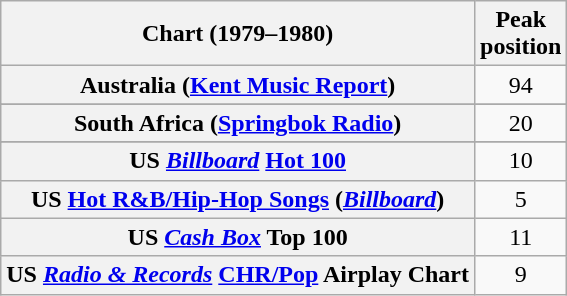<table class="wikitable sortable plainrowheaders" style="text-align:center">
<tr>
<th scope="col">Chart (1979–1980)</th>
<th scope="col">Peak<br>position</th>
</tr>
<tr>
<th scope="row">Australia (<a href='#'>Kent Music Report</a>)</th>
<td>94</td>
</tr>
<tr>
</tr>
<tr>
</tr>
<tr>
</tr>
<tr>
</tr>
<tr>
</tr>
<tr>
</tr>
<tr>
<th scope="row">South Africa (<a href='#'>Springbok Radio</a>)</th>
<td>20</td>
</tr>
<tr>
</tr>
<tr>
</tr>
<tr>
<th scope="row">US <a href='#'><em>Billboard</em></a> <a href='#'>Hot 100</a></th>
<td>10</td>
</tr>
<tr>
<th scope="row">US <a href='#'>Hot R&B/Hip-Hop Songs</a> (<em><a href='#'>Billboard</a></em>)</th>
<td>5</td>
</tr>
<tr>
<th scope="row">US <a href='#'><em>Cash Box</em></a> Top 100</th>
<td>11</td>
</tr>
<tr>
<th scope="row">US <em><a href='#'>Radio & Records</a></em> <a href='#'>CHR/Pop</a> Airplay Chart</th>
<td>9</td>
</tr>
</table>
